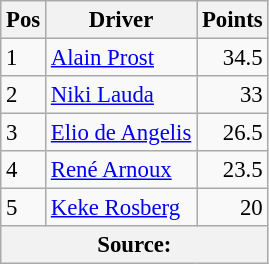<table class="wikitable" style="font-size: 95%;">
<tr>
<th>Pos</th>
<th>Driver</th>
<th>Points</th>
</tr>
<tr>
<td>1</td>
<td> <a href='#'>Alain Prost</a></td>
<td align="right">34.5</td>
</tr>
<tr>
<td>2</td>
<td> <a href='#'>Niki Lauda</a></td>
<td align="right">33</td>
</tr>
<tr>
<td>3</td>
<td> <a href='#'>Elio de Angelis</a></td>
<td align="right">26.5</td>
</tr>
<tr>
<td>4</td>
<td> <a href='#'>René Arnoux</a></td>
<td align="right">23.5</td>
</tr>
<tr>
<td>5</td>
<td> <a href='#'>Keke Rosberg</a></td>
<td align="right">20</td>
</tr>
<tr>
<th colspan=4>Source:</th>
</tr>
</table>
